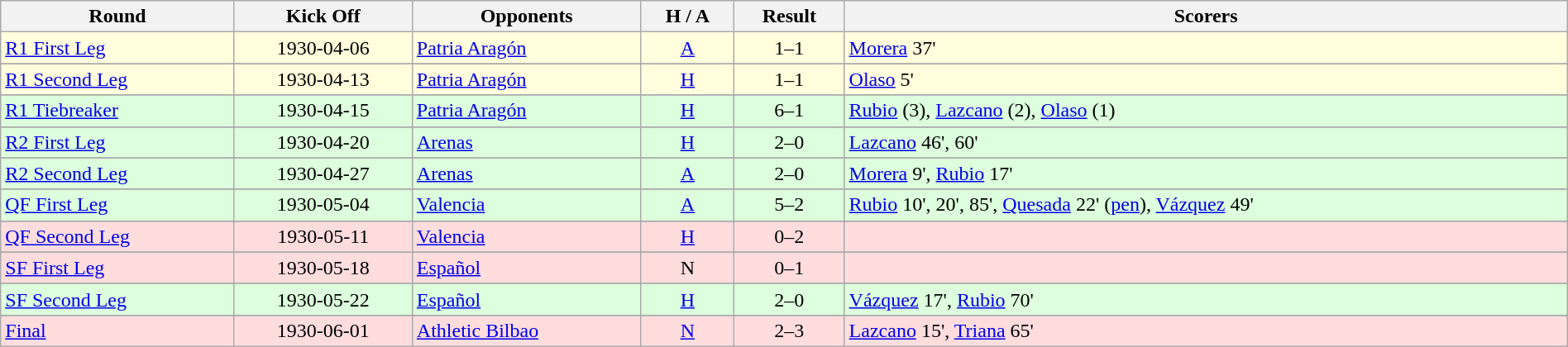<table class="wikitable" style="width:100%;">
<tr style="background:#f0f6ff;">
<th>Round</th>
<th>Kick Off</th>
<th>Opponents</th>
<th>H / A</th>
<th>Result</th>
<th>Scorers</th>
</tr>
<tr bgcolor="#ffffdd">
<td><a href='#'>R1 First Leg</a></td>
<td align=center>1930-04-06</td>
<td><a href='#'>Patria Aragón</a></td>
<td align=center><a href='#'>A</a></td>
<td align=center>1–1</td>
<td align=left><a href='#'>Morera</a> 37'</td>
</tr>
<tr>
</tr>
<tr bgcolor="#ffffdd">
<td><a href='#'>R1 Second Leg</a></td>
<td align=center>1930-04-13</td>
<td><a href='#'>Patria Aragón</a></td>
<td align=center><a href='#'>H</a></td>
<td align=center>1–1</td>
<td align=left><a href='#'>Olaso</a> 5'</td>
</tr>
<tr>
</tr>
<tr bgcolor="#ddffdd">
<td><a href='#'>R1 Tiebreaker</a></td>
<td align=center>1930-04-15</td>
<td><a href='#'>Patria Aragón</a></td>
<td align=center><a href='#'>H</a></td>
<td align=center>6–1</td>
<td align=left><a href='#'>Rubio</a> (3), <a href='#'>Lazcano</a> (2), <a href='#'>Olaso</a> (1)</td>
</tr>
<tr>
</tr>
<tr bgcolor="#ddffdd">
<td><a href='#'>R2 First Leg</a></td>
<td align=center>1930-04-20</td>
<td><a href='#'>Arenas</a></td>
<td align=center><a href='#'>H</a></td>
<td align=center>2–0</td>
<td align=left><a href='#'>Lazcano</a> 46', 60'</td>
</tr>
<tr>
</tr>
<tr bgcolor="#ddffdd">
<td><a href='#'>R2 Second Leg</a></td>
<td align=center>1930-04-27</td>
<td><a href='#'>Arenas</a></td>
<td align=center><a href='#'>A</a></td>
<td align=center>2–0</td>
<td align=left><a href='#'>Morera</a> 9', <a href='#'>Rubio</a> 17'</td>
</tr>
<tr>
</tr>
<tr bgcolor="#ddffdd">
<td><a href='#'>QF First Leg</a></td>
<td align=center>1930-05-04</td>
<td><a href='#'>Valencia</a></td>
<td align=center><a href='#'>A</a></td>
<td align=center>5–2</td>
<td align=left><a href='#'>Rubio</a> 10', 20', 85', <a href='#'>Quesada</a> 22' (<a href='#'>pen</a>), <a href='#'>Vázquez</a> 49'</td>
</tr>
<tr>
</tr>
<tr bgcolor="#ffdddd">
<td><a href='#'>QF Second Leg</a></td>
<td align=center>1930-05-11</td>
<td><a href='#'>Valencia</a></td>
<td align=center><a href='#'>H</a></td>
<td align=center>0–2</td>
<td align=left></td>
</tr>
<tr>
</tr>
<tr bgcolor="#ffdddd">
<td><a href='#'>SF First Leg</a></td>
<td align=center>1930-05-18</td>
<td><a href='#'>Español</a></td>
<td align=center>N</td>
<td align=center>0–1</td>
<td align=left></td>
</tr>
<tr>
</tr>
<tr bgcolor="#ddffdd">
<td><a href='#'>SF Second Leg</a></td>
<td align=center>1930-05-22</td>
<td><a href='#'>Español</a></td>
<td align=center><a href='#'>H</a></td>
<td align=center>2–0</td>
<td align=left><a href='#'>Vázquez</a> 17', <a href='#'>Rubio</a> 70'</td>
</tr>
<tr>
</tr>
<tr bgcolor="#ffdddd">
<td><a href='#'>Final</a></td>
<td align=center>1930-06-01</td>
<td><a href='#'>Athletic Bilbao</a></td>
<td align=center><a href='#'>N</a></td>
<td align=center>2–3</td>
<td align=left><a href='#'>Lazcano</a> 15', <a href='#'>Triana</a> 65'</td>
</tr>
</table>
